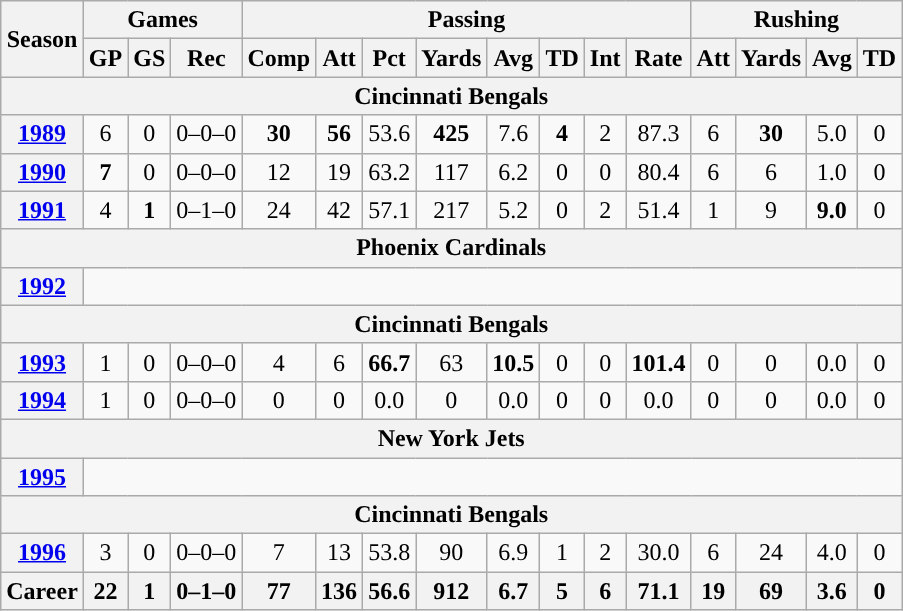<table class="wikitable" style="text-align:center;">
<tr>
<th rowspan="2">Season</th>
<th colspan="3">Games</th>
<th colspan="8">Passing</th>
<th colspan="4">Rushing</th>
</tr>
<tr>
<th>GP</th>
<th>GS</th>
<th>Rec</th>
<th>Comp</th>
<th>Att</th>
<th>Pct</th>
<th>Yards</th>
<th>Avg</th>
<th>TD</th>
<th>Int</th>
<th>Rate</th>
<th>Att</th>
<th>Yards</th>
<th>Avg</th>
<th>TD</th>
</tr>
<tr>
<th colspan="17">Cincinnati Bengals</th>
</tr>
<tr>
<th><a href='#'>1989</a></th>
<td>6</td>
<td>0</td>
<td>0–0–0</td>
<td><strong>30</strong></td>
<td><strong>56</strong></td>
<td>53.6</td>
<td><strong>425</strong></td>
<td>7.6</td>
<td><strong>4</strong></td>
<td>2</td>
<td>87.3</td>
<td>6</td>
<td><strong>30</strong></td>
<td>5.0</td>
<td>0</td>
</tr>
<tr>
<th><a href='#'>1990</a></th>
<td><strong>7</strong></td>
<td>0</td>
<td>0–0–0</td>
<td>12</td>
<td>19</td>
<td>63.2</td>
<td>117</td>
<td>6.2</td>
<td>0</td>
<td>0</td>
<td>80.4</td>
<td>6</td>
<td>6</td>
<td>1.0</td>
<td>0</td>
</tr>
<tr>
<th><a href='#'>1991</a></th>
<td>4</td>
<td><strong>1</strong></td>
<td>0–1–0</td>
<td>24</td>
<td>42</td>
<td>57.1</td>
<td>217</td>
<td>5.2</td>
<td>0</td>
<td>2</td>
<td>51.4</td>
<td>1</td>
<td>9</td>
<td><strong>9.0</strong></td>
<td>0</td>
</tr>
<tr>
<th colspan="17">Phoenix Cardinals</th>
</tr>
<tr>
<th><a href='#'>1992</a></th>
<td colspan="16"></td>
</tr>
<tr>
<th colspan="17">Cincinnati Bengals</th>
</tr>
<tr>
<th><a href='#'>1993</a></th>
<td>1</td>
<td>0</td>
<td>0–0–0</td>
<td>4</td>
<td>6</td>
<td><strong>66.7</strong></td>
<td>63</td>
<td><strong>10.5</strong></td>
<td>0</td>
<td>0</td>
<td><strong>101.4</strong></td>
<td>0</td>
<td>0</td>
<td>0.0</td>
<td>0</td>
</tr>
<tr>
<th><a href='#'>1994</a></th>
<td>1</td>
<td>0</td>
<td>0–0–0</td>
<td>0</td>
<td>0</td>
<td>0.0</td>
<td>0</td>
<td>0.0</td>
<td>0</td>
<td>0</td>
<td>0.0</td>
<td>0</td>
<td>0</td>
<td>0.0</td>
<td>0</td>
</tr>
<tr>
<th colspan="17">New York Jets</th>
</tr>
<tr>
<th><a href='#'>1995</a></th>
<td colspan="16"></td>
</tr>
<tr>
<th colspan="17">Cincinnati Bengals</th>
</tr>
<tr>
<th><a href='#'>1996</a></th>
<td>3</td>
<td>0</td>
<td>0–0–0</td>
<td>7</td>
<td>13</td>
<td>53.8</td>
<td>90</td>
<td>6.9</td>
<td>1</td>
<td>2</td>
<td>30.0</td>
<td>6</td>
<td>24</td>
<td>4.0</td>
<td>0</td>
</tr>
<tr>
<th>Career</th>
<th>22</th>
<th>1</th>
<th>0–1–0</th>
<th>77</th>
<th>136</th>
<th>56.6</th>
<th>912</th>
<th>6.7</th>
<th>5</th>
<th>6</th>
<th>71.1</th>
<th>19</th>
<th>69</th>
<th>3.6</th>
<th>0</th>
</tr>
</table>
